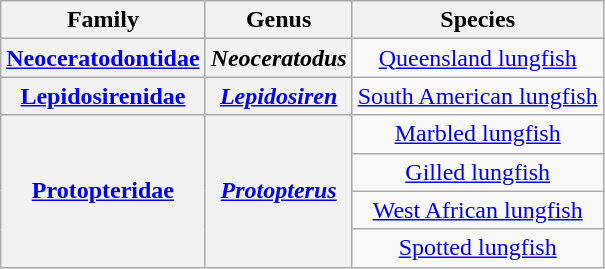<table class="wikitable">
<tr>
<th>Family</th>
<th>Genus</th>
<th>Species</th>
</tr>
<tr>
<th><a href='#'>Neoceratodontidae</a></th>
<th><em>Neoceratodus</em></th>
<td align=center><a href='#'>Queensland lungfish</a></td>
</tr>
<tr>
<th><a href='#'>Lepidosirenidae</a></th>
<th><em><a href='#'>Lepidosiren</a></em></th>
<td align=center><a href='#'>South American lungfish</a></td>
</tr>
<tr>
<th rowspan="4"><a href='#'>Protopteridae</a></th>
<th rowspan="4"><em><a href='#'>Protopterus</a></em></th>
<td align=center><a href='#'>Marbled lungfish</a></td>
</tr>
<tr>
<td align=center><a href='#'>Gilled lungfish</a></td>
</tr>
<tr>
<td align=center><a href='#'>West African lungfish</a></td>
</tr>
<tr>
<td align=center><a href='#'>Spotted lungfish</a></td>
</tr>
</table>
